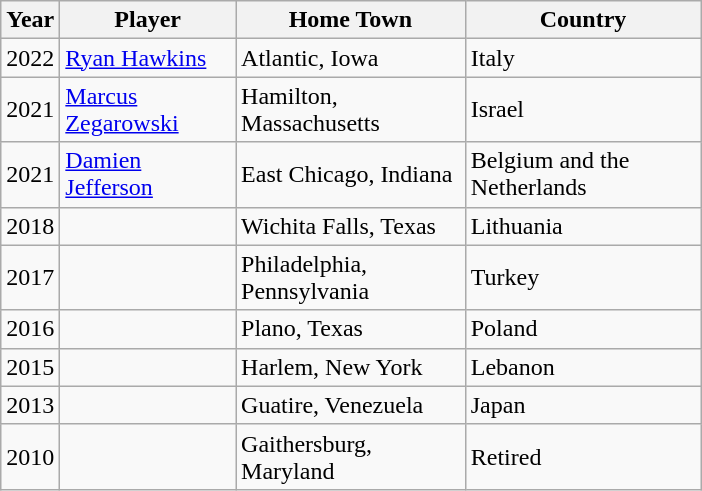<table class="wikitable sortable" border="1" style="width: 37%">
<tr>
<th>Year</th>
<th>Player</th>
<th>Home Town</th>
<th>Country</th>
</tr>
<tr>
<td>2022</td>
<td><a href='#'>Ryan Hawkins</a></td>
<td>Atlantic, Iowa</td>
<td>Italy</td>
</tr>
<tr>
<td>2021</td>
<td><a href='#'>Marcus Zegarowski</a></td>
<td>Hamilton, Massachusetts</td>
<td>Israel</td>
</tr>
<tr>
<td>2021</td>
<td><a href='#'>Damien Jefferson</a></td>
<td>East Chicago, Indiana</td>
<td>Belgium and the Netherlands</td>
</tr>
<tr>
<td>2018</td>
<td></td>
<td>Wichita Falls, Texas</td>
<td>Lithuania</td>
</tr>
<tr>
<td>2017</td>
<td></td>
<td>Philadelphia, Pennsylvania</td>
<td>Turkey</td>
</tr>
<tr>
<td>2016</td>
<td></td>
<td>Plano, Texas</td>
<td>Poland</td>
</tr>
<tr>
<td>2015</td>
<td></td>
<td>Harlem, New York</td>
<td>Lebanon</td>
</tr>
<tr>
<td>2013</td>
<td></td>
<td>Guatire, Venezuela</td>
<td>Japan</td>
</tr>
<tr>
<td>2010</td>
<td></td>
<td>Gaithersburg, Maryland</td>
<td>Retired</td>
</tr>
</table>
